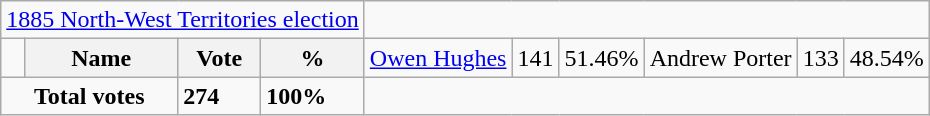<table class="wikitable" align=right>
<tr>
<td colspan="4" align=center><a href='#'>1885 North-West Territories election</a></td>
</tr>
<tr>
<td></td>
<th>Name</th>
<th>Vote</th>
<th>%<br></th>
<td><a href='#'>Owen Hughes</a></td>
<td>141</td>
<td>51.46%<br></td>
<td>Andrew Porter</td>
<td>133</td>
<td>48.54%</td>
</tr>
<tr>
<td colspan=2 align=center><strong>Total votes</strong></td>
<td><strong>274</strong></td>
<td><strong>100%</strong></td>
</tr>
</table>
